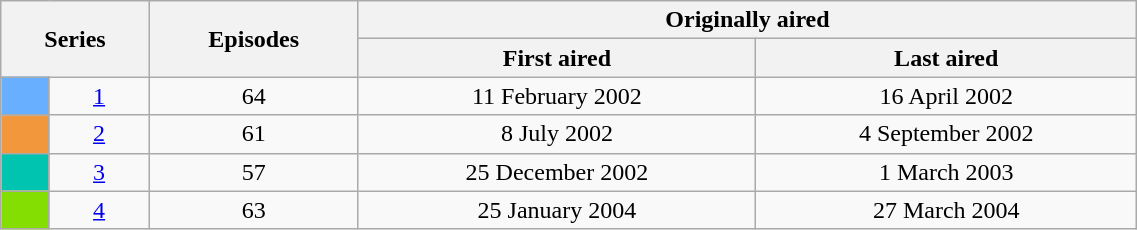<table class="wikitable" style="text-align:center; width:60%;">
<tr>
<th colspan=2 rowspan=2>Series</th>
<th rowspan=2>Episodes</th>
<th colspan=2>Originally aired</th>
</tr>
<tr>
<th>First aired</th>
<th>Last aired</th>
</tr>
<tr>
<td style="background:#69AFFF;"></td>
<td><a href='#'>1</a></td>
<td>64</td>
<td>11 February 2002</td>
<td>16 April 2002</td>
</tr>
<tr>
<td style="background:#F2973C;"></td>
<td><a href='#'>2</a></td>
<td>61</td>
<td>8 July 2002</td>
<td>4 September 2002</td>
</tr>
<tr>
<td style="background:#00C4B0;"></td>
<td><a href='#'>3</a></td>
<td>57</td>
<td>25 December 2002</td>
<td>1 March 2003</td>
</tr>
<tr>
<td style="background:#84DE02;"></td>
<td><a href='#'>4</a></td>
<td>63</td>
<td>25 January 2004</td>
<td>27 March 2004</td>
</tr>
</table>
